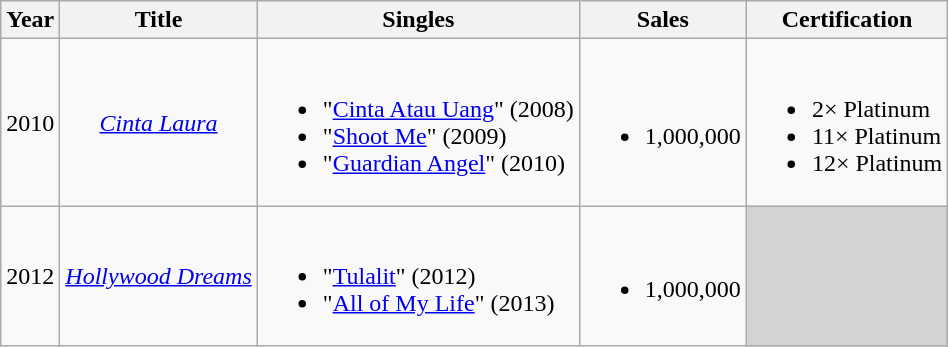<table class="wikitable">
<tr>
<th align="center" valign="center">Year</th>
<th align="center" valign="center">Title</th>
<th align="center" valign="center">Singles</th>
<th align="center" valign="center">Sales</th>
<th align="center" valign="center">Certification</th>
</tr>
<tr>
<td align="center" valign="center">2010</td>
<td align="center" valign="center"><em><a href='#'>Cinta Laura</a></em></td>
<td align="left" valign="left"><br><ul><li>"<a href='#'>Cinta Atau Uang</a>" (2008)</li><li>"<a href='#'>Shoot Me</a>" (2009)</li><li>"<a href='#'>Guardian Angel</a>" (2010)</li></ul></td>
<td align="left" valign="center"><br><ul><li>1,000,000</li></ul></td>
<td align="left" valign="center"><br><ul><li>2× Platinum</li><li>11× Platinum</li><li>12× Platinum</li></ul></td>
</tr>
<tr>
<td align="center" valign="center">2012</td>
<td align="center" valign="center"><em><a href='#'>Hollywood Dreams</a></em></td>
<td align="left" valign="left"><br><ul><li>"<a href='#'>Tulalit</a>" (2012)</li><li>"<a href='#'>All of My Life</a>" (2013)</li></ul></td>
<td align="center" valign="center"><br><ul><li>1,000,000</li></ul></td>
<td style="background:#D3D3D3;" align="center" valign="center"></td>
</tr>
</table>
